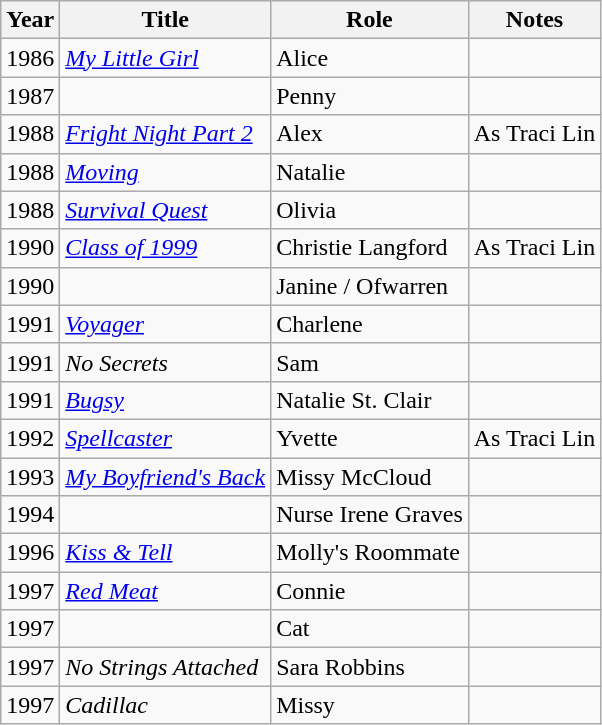<table class="wikitable sortable">
<tr>
<th>Year</th>
<th>Title</th>
<th>Role</th>
<th class="unsortable">Notes</th>
</tr>
<tr>
<td>1986</td>
<td><em><a href='#'>My Little Girl</a></em></td>
<td>Alice</td>
<td></td>
</tr>
<tr>
<td>1987</td>
<td><em></em></td>
<td>Penny</td>
<td></td>
</tr>
<tr>
<td>1988</td>
<td><em><a href='#'>Fright Night Part 2</a></em></td>
<td>Alex</td>
<td>As Traci Lin</td>
</tr>
<tr>
<td>1988</td>
<td><em><a href='#'>Moving</a></em></td>
<td>Natalie</td>
<td></td>
</tr>
<tr>
<td>1988</td>
<td><em><a href='#'>Survival Quest</a></em></td>
<td>Olivia</td>
<td></td>
</tr>
<tr>
<td>1990</td>
<td><em><a href='#'>Class of 1999</a></em></td>
<td>Christie Langford</td>
<td>As Traci Lin</td>
</tr>
<tr>
<td>1990</td>
<td><em></em></td>
<td>Janine / Ofwarren</td>
<td></td>
</tr>
<tr>
<td>1991</td>
<td><em><a href='#'>Voyager</a></em></td>
<td>Charlene</td>
<td></td>
</tr>
<tr>
<td>1991</td>
<td><em>No Secrets</em></td>
<td>Sam</td>
<td></td>
</tr>
<tr>
<td>1991</td>
<td><em><a href='#'>Bugsy</a></em></td>
<td>Natalie St. Clair</td>
<td></td>
</tr>
<tr>
<td>1992</td>
<td><em><a href='#'>Spellcaster</a></em></td>
<td>Yvette</td>
<td>As Traci Lin</td>
</tr>
<tr>
<td>1993</td>
<td><em><a href='#'>My Boyfriend's Back</a></em></td>
<td>Missy McCloud</td>
<td></td>
</tr>
<tr>
<td>1994</td>
<td><em></em></td>
<td>Nurse Irene Graves</td>
<td></td>
</tr>
<tr>
<td>1996</td>
<td><em><a href='#'>Kiss & Tell</a></em></td>
<td>Molly's Roommate</td>
<td></td>
</tr>
<tr>
<td>1997</td>
<td><em><a href='#'>Red Meat</a></em></td>
<td>Connie</td>
<td></td>
</tr>
<tr>
<td>1997</td>
<td><em></em></td>
<td>Cat</td>
<td></td>
</tr>
<tr>
<td>1997</td>
<td><em>No Strings Attached</em></td>
<td>Sara Robbins</td>
<td></td>
</tr>
<tr>
<td>1997</td>
<td><em>Cadillac</em></td>
<td>Missy</td>
<td></td>
</tr>
</table>
